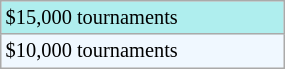<table class="wikitable"  style="font-size:85%; width:15%;">
<tr style="background:#afeeee;">
<td>$15,000 tournaments</td>
</tr>
<tr style="background:#f0f8ff;">
<td>$10,000 tournaments</td>
</tr>
</table>
